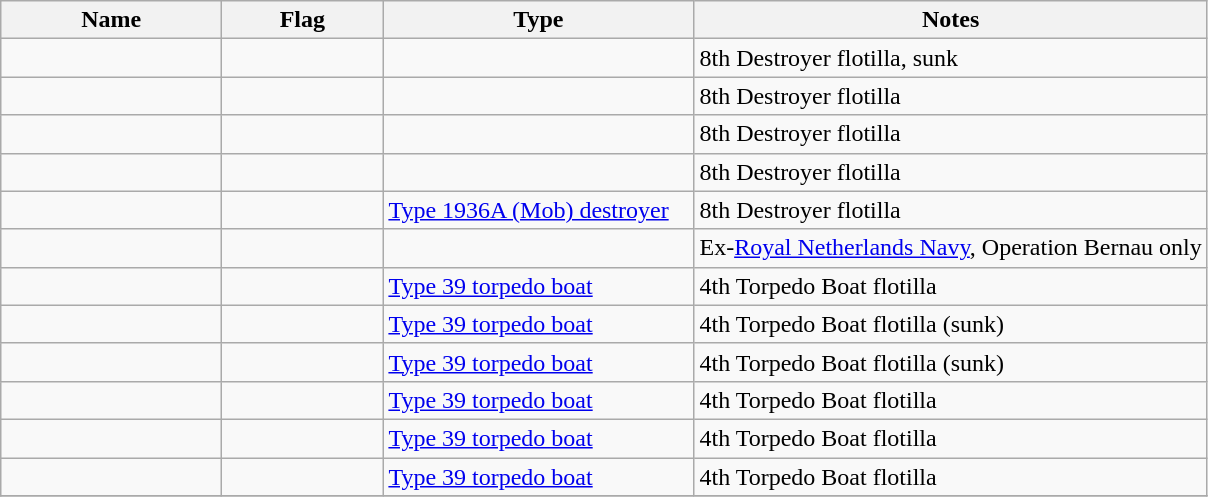<table class="wikitable sortable">
<tr>
<th scope="col" width="140px">Name</th>
<th scope="col" width="100px">Flag</th>
<th width="200px">Type</th>
<th>Notes</th>
</tr>
<tr>
<td align="left"></td>
<td align="left"></td>
<td align="left"></td>
<td align="left">8th Destroyer flotilla, sunk</td>
</tr>
<tr>
<td align="left"></td>
<td align="left"></td>
<td align="left"></td>
<td align="left">8th Destroyer flotilla</td>
</tr>
<tr>
<td align="left"></td>
<td align="left"></td>
<td align="left"></td>
<td align="left">8th Destroyer flotilla</td>
</tr>
<tr>
<td align="left"></td>
<td align="left"></td>
<td align="left"></td>
<td align="left">8th Destroyer flotilla</td>
</tr>
<tr>
<td align="left"></td>
<td align="left"></td>
<td align="left"><a href='#'>Type 1936A (Mob) destroyer</a></td>
<td align="left">8th Destroyer flotilla</td>
</tr>
<tr>
<td align="left"></td>
<td align="left"></td>
<td align="left"></td>
<td align="left">Ex-<a href='#'>Royal Netherlands Navy</a>, Operation Bernau only</td>
</tr>
<tr>
<td align="left"></td>
<td align="left"></td>
<td align="left"><a href='#'>Type 39 torpedo boat</a></td>
<td align="left">4th Torpedo Boat flotilla</td>
</tr>
<tr>
<td align="left"></td>
<td align="left"></td>
<td align="left"><a href='#'>Type 39 torpedo boat</a></td>
<td align="left">4th Torpedo Boat flotilla (sunk)</td>
</tr>
<tr>
<td align="left"></td>
<td align="left"></td>
<td align="left"><a href='#'>Type 39 torpedo boat</a></td>
<td align="left">4th Torpedo Boat flotilla (sunk)</td>
</tr>
<tr>
<td align="left"></td>
<td align="left"></td>
<td align="left"><a href='#'>Type 39 torpedo boat</a></td>
<td align="left">4th Torpedo Boat flotilla</td>
</tr>
<tr>
<td align="left"></td>
<td align="left"></td>
<td align="left"><a href='#'>Type 39 torpedo boat</a></td>
<td align="left">4th Torpedo Boat flotilla</td>
</tr>
<tr>
<td align="left"></td>
<td align="left"></td>
<td align="left"><a href='#'>Type 39 torpedo boat</a></td>
<td align="left">4th Torpedo Boat flotilla</td>
</tr>
<tr>
</tr>
</table>
